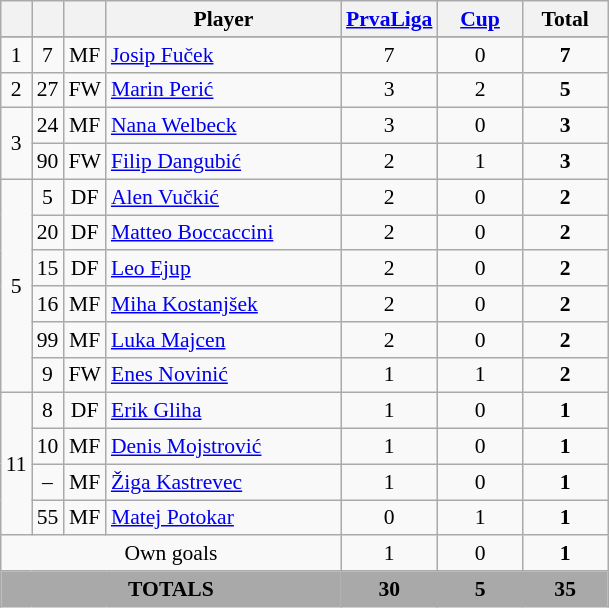<table class="wikitable sortable" style="font-size:90%; text-align:center">
<tr>
<th width=10></th>
<th width=10></th>
<th width=10></th>
<th width=150>Player</th>
<th width=50><a href='#'>PrvaLiga</a></th>
<th width=50><a href='#'>Cup</a></th>
<th width=50>Total</th>
</tr>
<tr>
</tr>
<tr>
<td>1</td>
<td>7</td>
<td>MF</td>
<td align=left> <a href='#'>Josip Fuček</a></td>
<td>7</td>
<td>0</td>
<td><strong>7</strong></td>
</tr>
<tr>
<td>2</td>
<td>27</td>
<td>FW</td>
<td align=left> <a href='#'>Marin Perić</a></td>
<td>3</td>
<td>2</td>
<td><strong>5</strong></td>
</tr>
<tr>
<td rowspan="2">3</td>
<td>24</td>
<td>MF</td>
<td align=left> <a href='#'>Nana Welbeck</a></td>
<td>3</td>
<td>0</td>
<td><strong>3</strong></td>
</tr>
<tr>
<td>90</td>
<td>FW</td>
<td align=left> <a href='#'>Filip Dangubić</a></td>
<td>2</td>
<td>1</td>
<td><strong>3</strong></td>
</tr>
<tr>
<td rowspan="6">5</td>
<td>5</td>
<td>DF</td>
<td align=left> <a href='#'>Alen Vučkić</a></td>
<td>2</td>
<td>0</td>
<td><strong>2</strong></td>
</tr>
<tr>
<td>20</td>
<td>DF</td>
<td align=left> <a href='#'>Matteo Boccaccini</a></td>
<td>2</td>
<td>0</td>
<td><strong>2</strong></td>
</tr>
<tr>
<td>15</td>
<td>DF</td>
<td align=left> <a href='#'>Leo Ejup</a></td>
<td>2</td>
<td>0</td>
<td><strong>2</strong></td>
</tr>
<tr>
<td>16</td>
<td>MF</td>
<td align=left> <a href='#'>Miha Kostanjšek</a></td>
<td>2</td>
<td>0</td>
<td><strong>2</strong></td>
</tr>
<tr>
<td>99</td>
<td>MF</td>
<td align=left> <a href='#'>Luka Majcen</a></td>
<td>2</td>
<td>0</td>
<td><strong>2</strong></td>
</tr>
<tr>
<td>9</td>
<td>FW</td>
<td align=left> <a href='#'>Enes Novinić</a></td>
<td>1</td>
<td>1</td>
<td><strong>2</strong></td>
</tr>
<tr>
<td rowspan="4">11</td>
<td>8</td>
<td>DF</td>
<td align=left> <a href='#'>Erik Gliha</a></td>
<td>1</td>
<td>0</td>
<td><strong>1</strong></td>
</tr>
<tr>
<td>10</td>
<td>MF</td>
<td align=left> <a href='#'>Denis Mojstrović</a></td>
<td>1</td>
<td>0</td>
<td><strong>1</strong></td>
</tr>
<tr>
<td>–</td>
<td>MF</td>
<td align=left> <a href='#'>Žiga Kastrevec</a></td>
<td>1</td>
<td>0</td>
<td><strong>1</strong></td>
</tr>
<tr>
<td>55</td>
<td>MF</td>
<td align=left> <a href='#'>Matej Potokar</a></td>
<td>0</td>
<td>1</td>
<td><strong>1</strong></td>
</tr>
<tr>
<td colspan="4">Own goals</td>
<td>1</td>
<td>0</td>
<td><strong>1</strong></td>
</tr>
<tr bgcolor="#A9A9A9">
<td colspan=4><strong>TOTALS</strong></td>
<td><strong>30</strong></td>
<td><strong>5</strong></td>
<td><strong>35</strong></td>
</tr>
</table>
